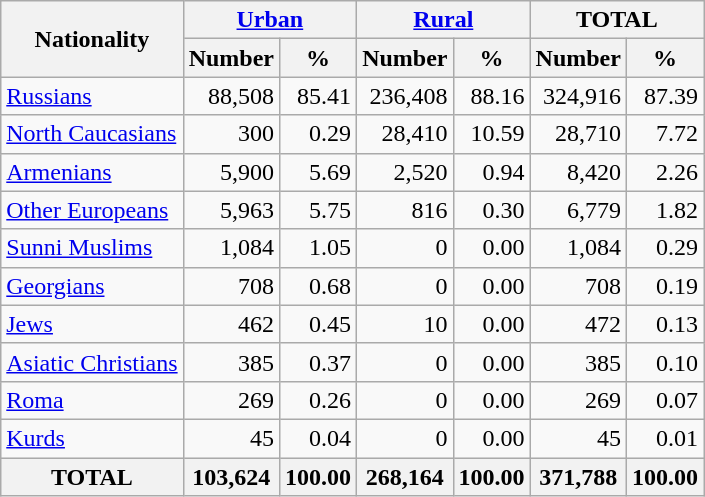<table class="wikitable sortable">
<tr>
<th rowspan="2">Nationality</th>
<th colspan="2"><a href='#'>Urban</a></th>
<th colspan="2"><a href='#'>Rural</a></th>
<th colspan="2">TOTAL</th>
</tr>
<tr>
<th>Number</th>
<th>%</th>
<th>Number</th>
<th>%</th>
<th>Number</th>
<th>%</th>
</tr>
<tr>
<td><a href='#'>Russians</a></td>
<td align="right">88,508</td>
<td align="right">85.41</td>
<td align="right">236,408</td>
<td align="right">88.16</td>
<td align="right">324,916</td>
<td align="right">87.39</td>
</tr>
<tr>
<td><a href='#'>North Caucasians</a></td>
<td align="right">300</td>
<td align="right">0.29</td>
<td align="right">28,410</td>
<td align="right">10.59</td>
<td align="right">28,710</td>
<td align="right">7.72</td>
</tr>
<tr>
<td><a href='#'>Armenians</a></td>
<td align="right">5,900</td>
<td align="right">5.69</td>
<td align="right">2,520</td>
<td align="right">0.94</td>
<td align="right">8,420</td>
<td align="right">2.26</td>
</tr>
<tr>
<td><a href='#'>Other Europeans</a></td>
<td align="right">5,963</td>
<td align="right">5.75</td>
<td align="right">816</td>
<td align="right">0.30</td>
<td align="right">6,779</td>
<td align="right">1.82</td>
</tr>
<tr>
<td><a href='#'>Sunni Muslims</a></td>
<td align="right">1,084</td>
<td align="right">1.05</td>
<td align="right">0</td>
<td align="right">0.00</td>
<td align="right">1,084</td>
<td align="right">0.29</td>
</tr>
<tr>
<td><a href='#'>Georgians</a></td>
<td align="right">708</td>
<td align="right">0.68</td>
<td align="right">0</td>
<td align="right">0.00</td>
<td align="right">708</td>
<td align="right">0.19</td>
</tr>
<tr>
<td><a href='#'>Jews</a></td>
<td align="right">462</td>
<td align="right">0.45</td>
<td align="right">10</td>
<td align="right">0.00</td>
<td align="right">472</td>
<td align="right">0.13</td>
</tr>
<tr>
<td><a href='#'>Asiatic Christians</a></td>
<td align="right">385</td>
<td align="right">0.37</td>
<td align="right">0</td>
<td align="right">0.00</td>
<td align="right">385</td>
<td align="right">0.10</td>
</tr>
<tr>
<td><a href='#'>Roma</a></td>
<td align="right">269</td>
<td align="right">0.26</td>
<td align="right">0</td>
<td align="right">0.00</td>
<td align="right">269</td>
<td align="right">0.07</td>
</tr>
<tr>
<td><a href='#'>Kurds</a></td>
<td align="right">45</td>
<td align="right">0.04</td>
<td align="right">0</td>
<td align="right">0.00</td>
<td align="right">45</td>
<td align="right">0.01</td>
</tr>
<tr>
<th>TOTAL</th>
<th>103,624</th>
<th>100.00</th>
<th>268,164</th>
<th>100.00</th>
<th>371,788</th>
<th>100.00</th>
</tr>
</table>
